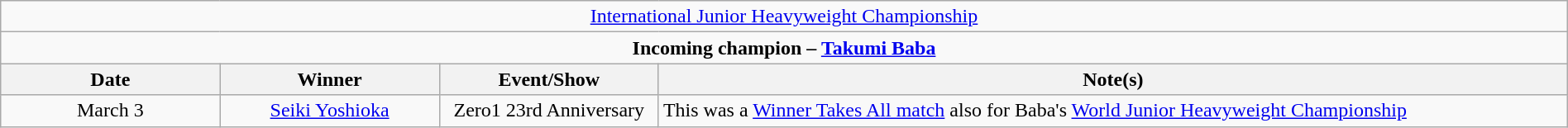<table class="wikitable" style="text-align:center; width:100%;">
<tr>
<td colspan="4" style="text-align: center;"><a href='#'>International Junior Heavyweight Championship</a></td>
</tr>
<tr>
<td colspan="4" style="text-align: center;"><strong>Incoming champion – <a href='#'>Takumi Baba</a></strong></td>
</tr>
<tr>
<th width=14%>Date</th>
<th width=14%>Winner</th>
<th width=14%>Event/Show</th>
<th width=58%>Note(s)</th>
</tr>
<tr>
<td>March 3<br></td>
<td><a href='#'>Seiki Yoshioka</a></td>
<td>Zero1 23rd Anniversary</td>
<td align=left>This was a <a href='#'>Winner Takes All match</a> also for Baba's <a href='#'>World Junior Heavyweight Championship</a></td>
</tr>
</table>
